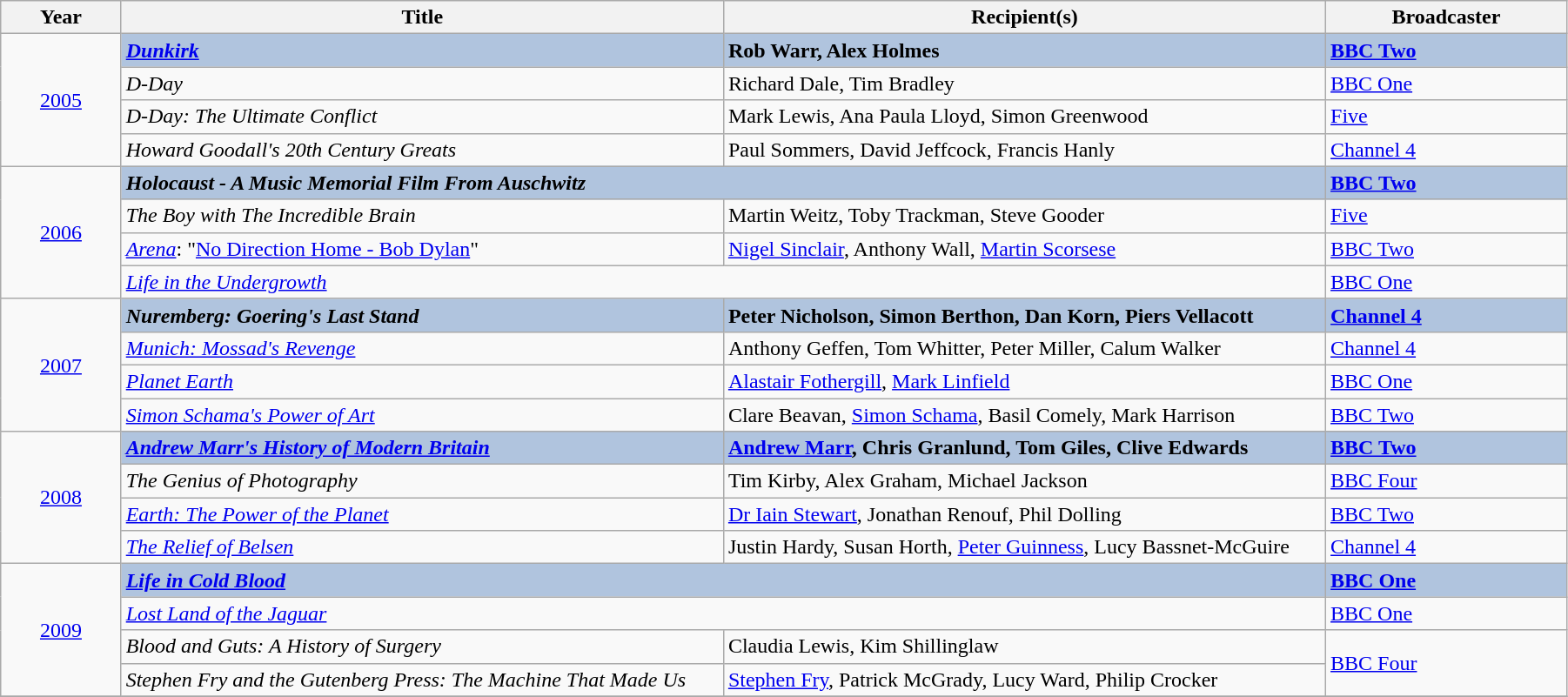<table class="wikitable" width="95%">
<tr>
<th width=5%>Year</th>
<th width=25%>Title</th>
<th width=25%><strong>Recipient(s)</strong></th>
<th width=10%><strong>Broadcaster</strong></th>
</tr>
<tr>
<td rowspan="4" style="text-align:center;"><a href='#'>2005</a></td>
<td style="background:#B0C4DE;"><strong><em><a href='#'>Dunkirk</a></em></strong></td>
<td style="background:#B0C4DE;"><strong>Rob Warr, Alex Holmes</strong></td>
<td style="background:#B0C4DE;"><strong><a href='#'>BBC Two</a></strong></td>
</tr>
<tr>
<td><em>D-Day</em></td>
<td>Richard Dale, Tim Bradley</td>
<td><a href='#'>BBC One</a></td>
</tr>
<tr>
<td><em>D-Day: The Ultimate Conflict</em></td>
<td>Mark Lewis, Ana Paula Lloyd, Simon Greenwood</td>
<td><a href='#'>Five</a></td>
</tr>
<tr>
<td><em>Howard Goodall's 20th Century Greats</em></td>
<td>Paul Sommers, David Jeffcock, Francis Hanly</td>
<td><a href='#'>Channel 4</a></td>
</tr>
<tr>
<td rowspan="4" style="text-align:center;"><a href='#'>2006</a></td>
<td colspan="2" style="background:#B0C4DE;"><strong><em>Holocaust - A Music Memorial Film From Auschwitz</em></strong></td>
<td style="background:#B0C4DE;"><strong><a href='#'>BBC Two</a></strong></td>
</tr>
<tr>
<td><em>The Boy with The Incredible Brain</em></td>
<td>Martin Weitz, Toby Trackman, Steve Gooder</td>
<td><a href='#'>Five</a></td>
</tr>
<tr>
<td><em><a href='#'>Arena</a></em>: "<a href='#'>No Direction Home - Bob Dylan</a>"</td>
<td><a href='#'>Nigel Sinclair</a>, Anthony Wall, <a href='#'>Martin Scorsese</a></td>
<td><a href='#'>BBC Two</a></td>
</tr>
<tr>
<td colspan="2"><em><a href='#'>Life in the Undergrowth</a></em></td>
<td><a href='#'>BBC One</a></td>
</tr>
<tr>
<td rowspan="4" style="text-align:center;"><a href='#'>2007</a></td>
<td style="background:#B0C4DE;"><strong><em>Nuremberg: Goering's Last Stand</em></strong></td>
<td style="background:#B0C4DE;"><strong>Peter Nicholson, Simon Berthon, Dan Korn, Piers Vellacott</strong></td>
<td style="background:#B0C4DE;"><strong><a href='#'>Channel 4</a></strong></td>
</tr>
<tr>
<td><em><a href='#'>Munich: Mossad's Revenge</a></em></td>
<td>Anthony Geffen, Tom Whitter, Peter Miller, Calum Walker</td>
<td><a href='#'>Channel 4</a></td>
</tr>
<tr>
<td><em><a href='#'>Planet Earth</a></em></td>
<td><a href='#'>Alastair Fothergill</a>, <a href='#'>Mark Linfield</a></td>
<td><a href='#'>BBC One</a></td>
</tr>
<tr>
<td><em><a href='#'>Simon Schama's Power of Art</a></em></td>
<td>Clare Beavan, <a href='#'>Simon Schama</a>, Basil Comely, Mark Harrison</td>
<td><a href='#'>BBC Two</a></td>
</tr>
<tr>
<td rowspan="4" style="text-align:center;"><a href='#'>2008</a></td>
<td style="background:#B0C4DE;"><strong><em><a href='#'>Andrew Marr's History of Modern Britain</a></em></strong></td>
<td style="background:#B0C4DE;"><strong><a href='#'>Andrew Marr</a>, Chris Granlund, Tom Giles, Clive Edwards</strong></td>
<td style="background:#B0C4DE;"><strong><a href='#'>BBC Two</a></strong></td>
</tr>
<tr>
<td><em>The Genius of Photography</em></td>
<td>Tim Kirby, Alex Graham, Michael Jackson</td>
<td><a href='#'>BBC Four</a></td>
</tr>
<tr>
<td><em><a href='#'>Earth: The Power of the Planet</a></em></td>
<td><a href='#'>Dr Iain Stewart</a>, Jonathan Renouf, Phil Dolling</td>
<td><a href='#'>BBC Two</a></td>
</tr>
<tr>
<td><em><a href='#'>The Relief of Belsen</a></em></td>
<td>Justin Hardy, Susan Horth, <a href='#'>Peter Guinness</a>, Lucy Bassnet-McGuire</td>
<td><a href='#'>Channel 4</a></td>
</tr>
<tr>
<td rowspan="4" style="text-align:center;"><a href='#'>2009</a></td>
<td colspan="2" style="background:#B0C4DE;"><strong><em><a href='#'>Life in Cold Blood</a></em></strong></td>
<td style="background:#B0C4DE;"><strong><a href='#'>BBC One</a></strong></td>
</tr>
<tr>
<td colspan="2"><em><a href='#'>Lost Land of the Jaguar</a></em></td>
<td><a href='#'>BBC One</a></td>
</tr>
<tr>
<td><em>Blood and Guts: A History of Surgery</em></td>
<td>Claudia Lewis, Kim Shillinglaw</td>
<td rowspan="2"><a href='#'>BBC Four</a></td>
</tr>
<tr>
<td><em>Stephen Fry and the Gutenberg Press: The Machine That Made Us</em></td>
<td><a href='#'>Stephen Fry</a>, Patrick McGrady, Lucy Ward, Philip Crocker</td>
</tr>
<tr>
</tr>
</table>
